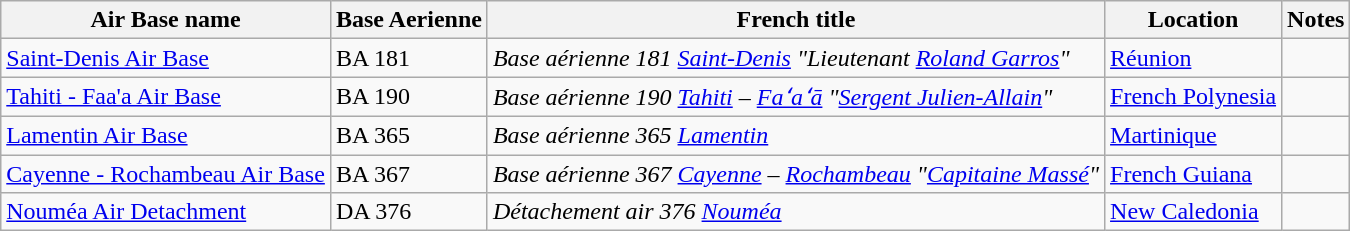<table class="wikitable sortable">
<tr align=center>
<th align=center style="text-align: center;">Air Base name</th>
<th class="unsortable">Base Aerienne</th>
<th class="unsortable">French title</th>
<th>Location</th>
<th class="unsortable">Notes</th>
</tr>
<tr>
<td><a href='#'>Saint-Denis Air Base</a></td>
<td>  BA 181</td>
<td><em>Base aérienne 181 <a href='#'>Saint-Denis</a> "Lieutenant <a href='#'>Roland Garros</a>"</em></td>
<td><a href='#'>Réunion</a></td>
<td></td>
</tr>
<tr>
<td><a href='#'>Tahiti - Faa'a Air Base</a></td>
<td>  BA 190</td>
<td><em>Base aérienne 190 <a href='#'>Tahiti</a> – <a href='#'>Faʻaʻā</a> "<a href='#'>Sergent Julien-Allain</a>"</em></td>
<td><a href='#'>French Polynesia</a></td>
<td></td>
</tr>
<tr>
<td><a href='#'>Lamentin Air Base</a></td>
<td>  BA 365</td>
<td><em>Base aérienne 365 <a href='#'>Lamentin</a></em></td>
<td><a href='#'>Martinique</a></td>
<td></td>
</tr>
<tr>
<td><a href='#'>Cayenne - Rochambeau Air Base</a></td>
<td>  BA 367</td>
<td><em>Base aérienne 367 <a href='#'>Cayenne</a> – <a href='#'>Rochambeau</a> "<a href='#'>Capitaine Massé</a>"</em></td>
<td><a href='#'>French Guiana</a></td>
<td></td>
</tr>
<tr>
<td><a href='#'>Nouméa Air Detachment</a></td>
<td>  DA 376</td>
<td><em>Détachement air 376 <a href='#'>Nouméa</a></em></td>
<td><a href='#'>New Caledonia</a></td>
<td></td>
</tr>
</table>
